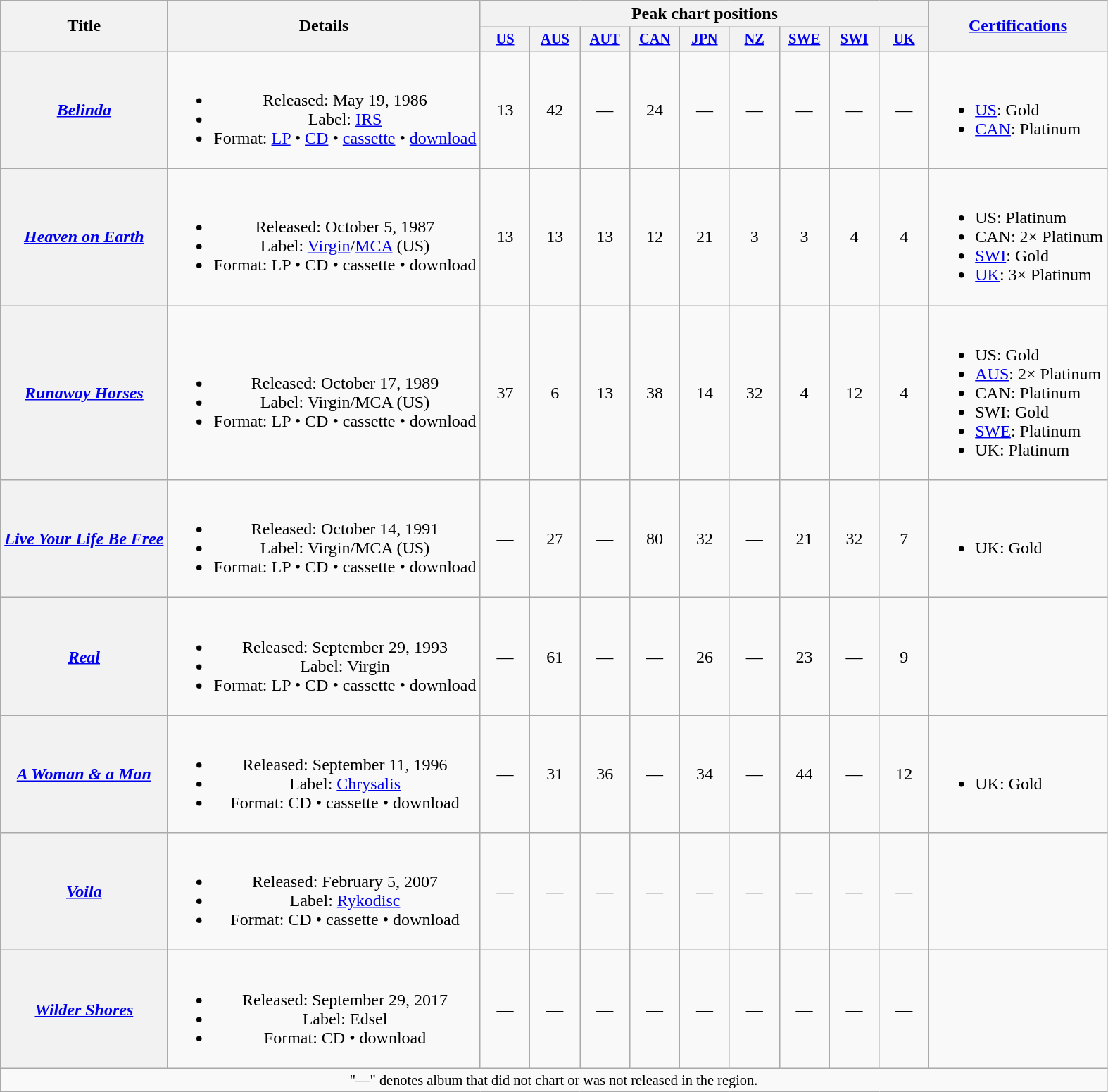<table class="wikitable plainrowheaders" style=text-align:center;>
<tr>
<th scope="col" rowspan="2">Title</th>
<th scope="col" rowspan="2">Details</th>
<th colspan="9">Peak chart positions</th>
<th rowspan="2"><a href='#'>Certifications</a></th>
</tr>
<tr>
<th style="width:3em;font-size:85%"><a href='#'>US</a><br></th>
<th style="width:3em;font-size:85%"><a href='#'>AUS</a><br></th>
<th style="width:3em;font-size:85%"><a href='#'>AUT</a><br></th>
<th style="width:3em;font-size:85%"><a href='#'>CAN</a><br></th>
<th style="width:3em;font-size:85%"><a href='#'>JPN</a><br></th>
<th style="width:3em;font-size:85%"><a href='#'>NZ</a><br></th>
<th style="width:3em;font-size:85%"><a href='#'>SWE</a><br></th>
<th style="width:3em;font-size:85%"><a href='#'>SWI</a><br></th>
<th style="width:3em;font-size:85%"><a href='#'>UK</a><br></th>
</tr>
<tr>
<th scope="row"><em><a href='#'>Belinda</a></em></th>
<td><br><ul><li>Released: May 19, 1986</li><li>Label: <a href='#'>IRS</a></li><li>Format: <a href='#'>LP</a> • <a href='#'>CD</a> • <a href='#'>cassette</a> • <a href='#'>download</a></li></ul></td>
<td>13</td>
<td>42</td>
<td>—</td>
<td>24</td>
<td>—</td>
<td>—</td>
<td>—</td>
<td>—</td>
<td>—</td>
<td align=left><br><ul><li><a href='#'>US</a>: Gold</li><li><a href='#'>CAN</a>: Platinum</li></ul></td>
</tr>
<tr>
<th scope="row"><em><a href='#'>Heaven on Earth</a></em></th>
<td><br><ul><li>Released: October 5, 1987</li><li>Label: <a href='#'>Virgin</a>/<a href='#'>MCA</a> <span>(US)</span></li><li>Format: LP • CD • cassette • download</li></ul></td>
<td>13</td>
<td>13</td>
<td>13</td>
<td>12</td>
<td>21</td>
<td>3</td>
<td>3</td>
<td>4</td>
<td>4</td>
<td align=left><br><ul><li>US: Platinum</li><li>CAN: 2× Platinum</li><li><a href='#'>SWI</a>: Gold</li><li><a href='#'>UK</a>: 3× Platinum</li></ul></td>
</tr>
<tr>
<th scope="row"><em><a href='#'>Runaway Horses</a></em></th>
<td><br><ul><li>Released: October 17, 1989</li><li>Label: Virgin/MCA <span>(US)</span></li><li>Format: LP • CD • cassette • download</li></ul></td>
<td>37</td>
<td>6</td>
<td>13</td>
<td>38</td>
<td>14</td>
<td>32</td>
<td>4</td>
<td>12</td>
<td>4</td>
<td align=left><br><ul><li>US: Gold</li><li><a href='#'>AUS</a>: 2× Platinum</li><li>CAN: Platinum</li><li>SWI: Gold</li><li><a href='#'>SWE</a>: Platinum</li><li>UK: Platinum</li></ul></td>
</tr>
<tr>
<th scope="row"><em><a href='#'>Live Your Life Be Free</a></em></th>
<td><br><ul><li>Released: October 14, 1991</li><li>Label: Virgin/MCA <span>(US)</span></li><li>Format: LP • CD • cassette • download</li></ul></td>
<td>—</td>
<td>27</td>
<td>—</td>
<td>80</td>
<td>32</td>
<td>—</td>
<td>21</td>
<td>32</td>
<td>7</td>
<td align=left><br><ul><li>UK: Gold</li></ul></td>
</tr>
<tr>
<th scope="row"><em><a href='#'>Real</a></em></th>
<td><br><ul><li>Released: September 29, 1993</li><li>Label: Virgin</li><li>Format: LP • CD • cassette • download</li></ul></td>
<td>—</td>
<td>61</td>
<td>—</td>
<td>—</td>
<td>26</td>
<td>—</td>
<td>23</td>
<td>—</td>
<td>9</td>
<td align=left></td>
</tr>
<tr>
<th scope="row"><em><a href='#'>A Woman & a Man</a></em></th>
<td><br><ul><li>Released: September 11, 1996</li><li>Label: <a href='#'>Chrysalis</a></li><li>Format: CD • cassette • download</li></ul></td>
<td>—</td>
<td>31</td>
<td>36</td>
<td>—</td>
<td>34</td>
<td>—</td>
<td>44</td>
<td>—</td>
<td>12</td>
<td align=left><br><ul><li>UK: Gold</li></ul></td>
</tr>
<tr>
<th scope="row"><em><a href='#'>Voila</a></em></th>
<td><br><ul><li>Released: February 5, 2007</li><li>Label: <a href='#'>Rykodisc</a></li><li>Format: CD • cassette • download</li></ul></td>
<td>—</td>
<td>—</td>
<td>—</td>
<td>—</td>
<td>—</td>
<td>—</td>
<td>—</td>
<td>—</td>
<td>—</td>
<td align=left></td>
</tr>
<tr>
<th scope="row"><em><a href='#'>Wilder Shores</a></em></th>
<td><br><ul><li>Released: September 29, 2017</li><li>Label: Edsel</li><li>Format: CD • download</li></ul></td>
<td>—</td>
<td>—</td>
<td>—</td>
<td>—</td>
<td>—</td>
<td>—</td>
<td>—</td>
<td>—</td>
<td>—</td>
<td align=left></td>
</tr>
<tr>
<td colspan=12 style="font-size:85%">"—" denotes album that did not chart or was not released in the region.</td>
</tr>
</table>
